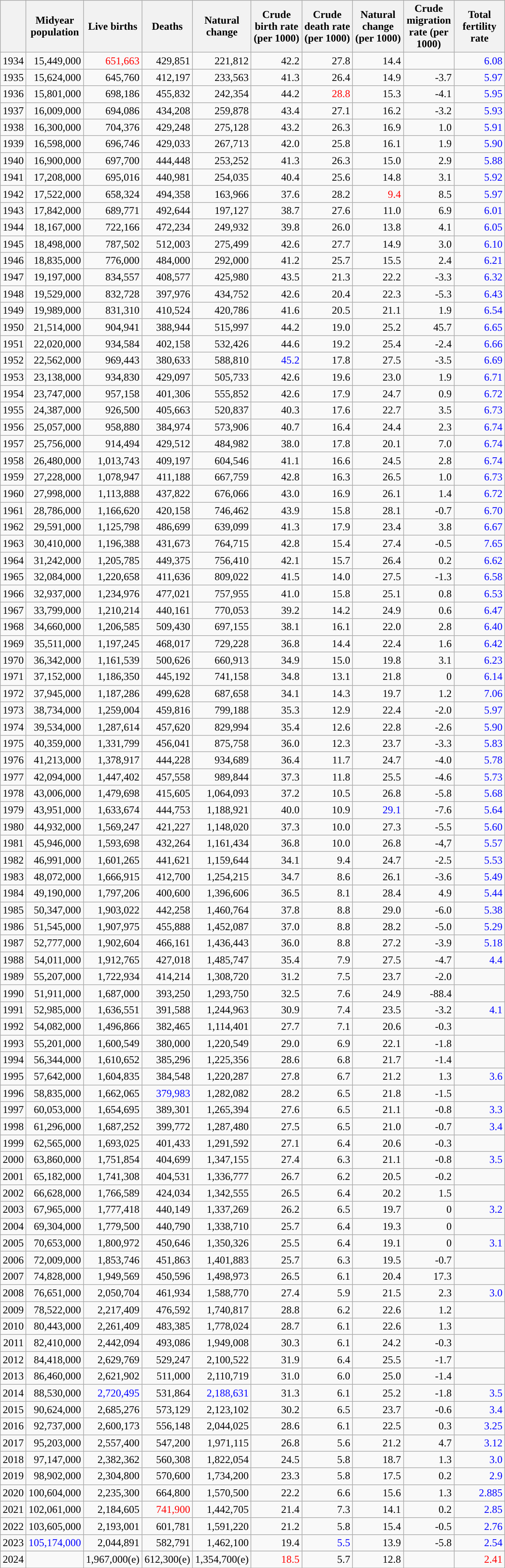<table class="wikitable sortable" style="text-align: right">
<tr>
<th></th>
<th width="70pt">Midyear population</th>
<th width="70pt">Live births</th>
<th width="70pt">Deaths</th>
<th width="70pt">Natural change</th>
<th width="70pt">Crude birth rate (per 1000)</th>
<th width="70pt">Crude death rate (per 1000)</th>
<th width="70pt">Natural change (per 1000)</th>
<th width="70pt">Crude migration rate (per 1000)</th>
<th width="70pt">Total fertility rate</th>
</tr>
<tr>
<td>1934</td>
<td>15,449,000</td>
<td style="color:red;">651,663</td>
<td>429,851</td>
<td>221,812</td>
<td>42.2</td>
<td>27.8</td>
<td>14.4</td>
<td></td>
<td style="color:blue;">6.08</td>
</tr>
<tr>
<td>1935</td>
<td>15,624,000</td>
<td>645,760</td>
<td>412,197</td>
<td>233,563</td>
<td>41.3</td>
<td>26.4</td>
<td>14.9</td>
<td>-3.7</td>
<td style="color:blue;">5.97</td>
</tr>
<tr>
<td>1936</td>
<td>15,801,000</td>
<td>698,186</td>
<td>455,832</td>
<td>242,354</td>
<td>44.2</td>
<td style="color:red;">28.8</td>
<td>15.3</td>
<td>-4.1</td>
<td style="color:blue;">5.95</td>
</tr>
<tr>
<td>1937</td>
<td>16,009,000</td>
<td>694,086</td>
<td>434,208</td>
<td>259,878</td>
<td>43.4</td>
<td>27.1</td>
<td>16.2</td>
<td>-3.2</td>
<td style="color:blue;">5.93</td>
</tr>
<tr>
<td>1938</td>
<td>16,300,000</td>
<td>704,376</td>
<td>429,248</td>
<td>275,128</td>
<td>43.2</td>
<td>26.3</td>
<td>16.9</td>
<td>1.0</td>
<td style="color:blue;">5.91</td>
</tr>
<tr>
<td>1939</td>
<td>16,598,000</td>
<td>696,746</td>
<td>429,033</td>
<td>267,713</td>
<td>42.0</td>
<td>25.8</td>
<td>16.1</td>
<td>1.9</td>
<td style="color:blue;">5.90</td>
</tr>
<tr>
<td>1940</td>
<td>16,900,000</td>
<td>697,700</td>
<td>444,448</td>
<td>253,252</td>
<td>41.3</td>
<td>26.3</td>
<td>15.0</td>
<td>2.9</td>
<td style="color:blue;">5.88</td>
</tr>
<tr>
<td>1941</td>
<td>17,208,000</td>
<td>695,016</td>
<td>440,981</td>
<td>254,035</td>
<td>40.4</td>
<td>25.6</td>
<td>14.8</td>
<td>3.1</td>
<td style="color:blue;">5.92</td>
</tr>
<tr>
<td>1942</td>
<td>17,522,000</td>
<td>658,324</td>
<td>494,358</td>
<td>163,966</td>
<td>37.6</td>
<td>28.2</td>
<td style="color:red;">9.4</td>
<td>8.5</td>
<td style="color:blue;">5.97</td>
</tr>
<tr>
<td>1943</td>
<td>17,842,000</td>
<td>689,771</td>
<td>492,644</td>
<td>197,127</td>
<td>38.7</td>
<td>27.6</td>
<td>11.0</td>
<td>6.9</td>
<td style="color:blue;">6.01</td>
</tr>
<tr>
<td>1944</td>
<td>18,167,000</td>
<td>722,166</td>
<td>472,234</td>
<td>249,932</td>
<td>39.8</td>
<td>26.0</td>
<td>13.8</td>
<td>4.1</td>
<td style="color:blue;">6.05</td>
</tr>
<tr>
<td>1945</td>
<td>18,498,000</td>
<td>787,502</td>
<td>512,003</td>
<td>275,499</td>
<td>42.6</td>
<td>27.7</td>
<td>14.9</td>
<td>3.0</td>
<td style="color:blue;">6.10</td>
</tr>
<tr>
<td>1946</td>
<td>18,835,000</td>
<td>776,000</td>
<td>484,000</td>
<td>292,000</td>
<td>41.2</td>
<td>25.7</td>
<td>15.5</td>
<td>2.4</td>
<td style="color:blue;">6.21</td>
</tr>
<tr>
<td>1947</td>
<td>19,197,000</td>
<td>834,557</td>
<td>408,577</td>
<td>425,980</td>
<td>43.5</td>
<td>21.3</td>
<td>22.2</td>
<td>-3.3</td>
<td style="color:blue;">6.32</td>
</tr>
<tr>
<td>1948</td>
<td>19,529,000</td>
<td>832,728</td>
<td>397,976</td>
<td>434,752</td>
<td>42.6</td>
<td>20.4</td>
<td>22.3</td>
<td>-5.3</td>
<td style="color:blue;">6.43</td>
</tr>
<tr>
<td>1949</td>
<td>19,989,000</td>
<td>831,310</td>
<td>410,524</td>
<td>420,786</td>
<td>41.6</td>
<td>20.5</td>
<td>21.1</td>
<td>1.9</td>
<td style="color:blue;">6.54</td>
</tr>
<tr>
<td>1950</td>
<td>21,514,000</td>
<td>904,941</td>
<td>388,944</td>
<td>515,997</td>
<td>44.2</td>
<td>19.0</td>
<td>25.2</td>
<td>45.7</td>
<td style="color:blue;">6.65</td>
</tr>
<tr>
<td>1951</td>
<td>22,020,000</td>
<td>934,584</td>
<td>402,158</td>
<td>532,426</td>
<td>44.6</td>
<td>19.2</td>
<td>25.4</td>
<td>-2.4</td>
<td style="color:blue;">6.66</td>
</tr>
<tr>
<td>1952</td>
<td>22,562,000</td>
<td>969,443</td>
<td>380,633</td>
<td>588,810</td>
<td style="color:blue">45.2</td>
<td>17.8</td>
<td>27.5</td>
<td>-3.5</td>
<td style="color:blue;">6.69</td>
</tr>
<tr>
<td>1953</td>
<td>23,138,000</td>
<td>934,830</td>
<td>429,097</td>
<td>505,733</td>
<td>42.6</td>
<td>19.6</td>
<td>23.0</td>
<td>1.9</td>
<td style="color:blue;">6.71</td>
</tr>
<tr>
<td>1954</td>
<td>23,747,000</td>
<td>957,158</td>
<td>401,306</td>
<td>555,852</td>
<td>42.6</td>
<td>17.9</td>
<td>24.7</td>
<td>0.9</td>
<td style="color:blue;">6.72</td>
</tr>
<tr>
<td>1955</td>
<td>24,387,000</td>
<td>926,500</td>
<td>405,663</td>
<td>520,837</td>
<td>40.3</td>
<td>17.6</td>
<td>22.7</td>
<td>3.5</td>
<td style="color:blue;">6.73</td>
</tr>
<tr>
<td>1956</td>
<td>25,057,000</td>
<td>958,880</td>
<td>384,974</td>
<td>573,906</td>
<td>40.7</td>
<td>16.4</td>
<td>24.4</td>
<td>2.3</td>
<td style="color:blue;">6.74</td>
</tr>
<tr>
<td>1957</td>
<td>25,756,000</td>
<td>914,494</td>
<td>429,512</td>
<td>484,982</td>
<td>38.0</td>
<td>17.8</td>
<td>20.1</td>
<td>7.0</td>
<td style="color:blue;">6.74</td>
</tr>
<tr>
<td>1958</td>
<td>26,480,000</td>
<td>1,013,743</td>
<td>409,197</td>
<td>604,546</td>
<td>41.1</td>
<td>16.6</td>
<td>24.5</td>
<td>2.8</td>
<td style="color:blue;">6.74</td>
</tr>
<tr>
<td>1959</td>
<td>27,228,000</td>
<td>1,078,947</td>
<td>411,188</td>
<td>667,759</td>
<td>42.8</td>
<td>16.3</td>
<td>26.5</td>
<td>1.0</td>
<td style="color:blue;">6.73</td>
</tr>
<tr>
<td>1960</td>
<td>27,998,000</td>
<td>1,113,888</td>
<td>437,822</td>
<td>676,066</td>
<td>43.0</td>
<td>16.9</td>
<td>26.1</td>
<td>1.4</td>
<td style="color:blue;">6.72</td>
</tr>
<tr>
<td>1961</td>
<td>28,786,000</td>
<td>1,166,620</td>
<td>420,158</td>
<td>746,462</td>
<td>43.9</td>
<td>15.8</td>
<td>28.1</td>
<td>-0.7</td>
<td style="color:blue;">6.70</td>
</tr>
<tr>
<td>1962</td>
<td>29,591,000</td>
<td>1,125,798</td>
<td>486,699</td>
<td>639,099</td>
<td>41.3</td>
<td>17.9</td>
<td>23.4</td>
<td>3.8</td>
<td style="color:blue;">6.67</td>
</tr>
<tr>
<td>1963</td>
<td>30,410,000</td>
<td>1,196,388</td>
<td>431,673</td>
<td>764,715</td>
<td>42.8</td>
<td>15.4</td>
<td>27.4</td>
<td>-0.5</td>
<td style="color:blue;">7.65</td>
</tr>
<tr>
<td>1964</td>
<td>31,242,000</td>
<td>1,205,785</td>
<td>449,375</td>
<td>756,410</td>
<td>42.1</td>
<td>15.7</td>
<td>26.4</td>
<td>0.2</td>
<td style="color:blue;">6.62</td>
</tr>
<tr>
<td>1965</td>
<td>32,084,000</td>
<td>1,220,658</td>
<td>411,636</td>
<td>809,022</td>
<td>41.5</td>
<td>14.0</td>
<td>27.5</td>
<td>-1.3</td>
<td style="color:blue;">6.58</td>
</tr>
<tr>
<td>1966</td>
<td>32,937,000</td>
<td>1,234,976</td>
<td>477,021</td>
<td>757,955</td>
<td>41.0</td>
<td>15.8</td>
<td>25.1</td>
<td>0.8</td>
<td style="color:blue;">6.53</td>
</tr>
<tr>
<td>1967</td>
<td>33,799,000</td>
<td>1,210,214</td>
<td>440,161</td>
<td>770,053</td>
<td>39.2</td>
<td>14.2</td>
<td>24.9</td>
<td>0.6</td>
<td style="color:blue;">6.47</td>
</tr>
<tr>
<td>1968</td>
<td>34,660,000</td>
<td>1,206,585</td>
<td>509,430</td>
<td>697,155</td>
<td>38.1</td>
<td>16.1</td>
<td>22.0</td>
<td>2.8</td>
<td style="color:blue;">6.40</td>
</tr>
<tr>
<td>1969</td>
<td>35,511,000</td>
<td>1,197,245</td>
<td>468,017</td>
<td>729,228</td>
<td>36.8</td>
<td>14.4</td>
<td>22.4</td>
<td>1.6</td>
<td style="color:blue;">6.42</td>
</tr>
<tr>
<td>1970</td>
<td>36,342,000</td>
<td>1,161,539</td>
<td>500,626</td>
<td>660,913</td>
<td>34.9</td>
<td>15.0</td>
<td>19.8</td>
<td>3.1</td>
<td style="color:blue;">6.23</td>
</tr>
<tr>
<td>1971</td>
<td>37,152,000</td>
<td>1,186,350</td>
<td>445,192</td>
<td>741,158</td>
<td>34.8</td>
<td>13.1</td>
<td>21.8</td>
<td>0</td>
<td style="color:blue;">6.14</td>
</tr>
<tr>
<td>1972</td>
<td>37,945,000</td>
<td>1,187,286</td>
<td>499,628</td>
<td>687,658</td>
<td>34.1</td>
<td>14.3</td>
<td>19.7</td>
<td>1.2</td>
<td style="color:blue;">7.06</td>
</tr>
<tr>
<td>1973</td>
<td>38,734,000</td>
<td>1,259,004</td>
<td>459,816</td>
<td>799,188</td>
<td>35.3</td>
<td>12.9</td>
<td>22.4</td>
<td>-2.0</td>
<td style="color:blue;">5.97</td>
</tr>
<tr>
<td>1974</td>
<td>39,534,000</td>
<td>1,287,614</td>
<td>457,620</td>
<td>829,994</td>
<td>35.4</td>
<td>12.6</td>
<td>22.8</td>
<td>-2.6</td>
<td style="color:blue;">5.90</td>
</tr>
<tr>
<td>1975</td>
<td>40,359,000</td>
<td>1,331,799</td>
<td>456,041</td>
<td>875,758</td>
<td>36.0</td>
<td>12.3</td>
<td>23.7</td>
<td>-3.3</td>
<td style="color:blue;">5.83</td>
</tr>
<tr>
<td>1976</td>
<td>41,213,000</td>
<td>1,378,917</td>
<td>444,228</td>
<td>934,689</td>
<td>36.4</td>
<td>11.7</td>
<td>24.7</td>
<td>-4.0</td>
<td style="color:blue;">5.78</td>
</tr>
<tr>
<td>1977</td>
<td>42,094,000</td>
<td>1,447,402</td>
<td>457,558</td>
<td>989,844</td>
<td>37.3</td>
<td>11.8</td>
<td>25.5</td>
<td>-4.6</td>
<td style="color:blue;">5.73</td>
</tr>
<tr>
<td>1978</td>
<td>43,006,000</td>
<td>1,479,698</td>
<td>415,605</td>
<td>1,064,093</td>
<td>37.2</td>
<td>10.5</td>
<td>26.8</td>
<td>-5.8</td>
<td style="color:blue;">5.68</td>
</tr>
<tr>
<td>1979</td>
<td>43,951,000</td>
<td>1,633,674</td>
<td>444,753</td>
<td>1,188,921</td>
<td>40.0</td>
<td>10.9</td>
<td style="color:blue;">29.1</td>
<td>-7.6</td>
<td style="color:blue;">5.64</td>
</tr>
<tr>
<td>1980</td>
<td>44,932,000</td>
<td>1,569,247</td>
<td>421,227</td>
<td>1,148,020</td>
<td>37.3</td>
<td>10.0</td>
<td>27.3</td>
<td>-5.5</td>
<td style="color:blue;">5.60</td>
</tr>
<tr>
<td>1981</td>
<td>45,946,000</td>
<td>1,593,698</td>
<td>432,264</td>
<td>1,161,434</td>
<td>36.8</td>
<td>10.0</td>
<td>26.8</td>
<td>-4,7</td>
<td style="color:blue;">5.57</td>
</tr>
<tr>
<td>1982</td>
<td>46,991,000</td>
<td>1,601,265</td>
<td>441,621</td>
<td>1,159,644</td>
<td>34.1</td>
<td>9.4</td>
<td>24.7</td>
<td>-2.5</td>
<td style="color:blue;">5.53</td>
</tr>
<tr>
<td>1983</td>
<td>48,072,000</td>
<td>1,666,915</td>
<td>412,700</td>
<td>1,254,215</td>
<td>34.7</td>
<td>8.6</td>
<td>26.1</td>
<td>-3.6</td>
<td style="color:blue;">5.49</td>
</tr>
<tr>
<td>1984</td>
<td>49,190,000</td>
<td>1,797,206</td>
<td>400,600</td>
<td>1,396,606</td>
<td>36.5</td>
<td>8.1</td>
<td>28.4</td>
<td>4.9</td>
<td style="color:blue;">5.44</td>
</tr>
<tr>
<td>1985</td>
<td>50,347,000</td>
<td>1,903,022</td>
<td>442,258</td>
<td>1,460,764</td>
<td>37.8</td>
<td>8.8</td>
<td>29.0</td>
<td>-6.0</td>
<td style="color:blue;">5.38</td>
</tr>
<tr>
<td>1986</td>
<td>51,545,000</td>
<td>1,907,975</td>
<td>455,888</td>
<td>1,452,087</td>
<td>37.0</td>
<td>8.8</td>
<td>28.2</td>
<td>-5.0</td>
<td style="color:blue;">5.29</td>
</tr>
<tr>
<td>1987</td>
<td>52,777,000</td>
<td>1,902,604</td>
<td>466,161</td>
<td>1,436,443</td>
<td>36.0</td>
<td>8.8</td>
<td>27.2</td>
<td>-3.9</td>
<td style="color:blue;">5.18</td>
</tr>
<tr>
<td>1988</td>
<td>54,011,000</td>
<td>1,912,765</td>
<td>427,018</td>
<td>1,485,747</td>
<td>35.4</td>
<td>7.9</td>
<td>27.5</td>
<td>-4.7</td>
<td style="color:blue;">4.4</td>
</tr>
<tr>
<td>1989</td>
<td>55,207,000</td>
<td>1,722,934</td>
<td>414,214</td>
<td>1,308,720</td>
<td>31.2</td>
<td>7.5</td>
<td>23.7</td>
<td>-2.0</td>
<td style="color:blue;"></td>
</tr>
<tr>
<td>1990</td>
<td>51,911,000</td>
<td>1,687,000</td>
<td>393,250</td>
<td>1,293,750</td>
<td>32.5</td>
<td>7.6</td>
<td>24.9</td>
<td>-88.4</td>
<td style="color:blue;"></td>
</tr>
<tr>
<td>1991</td>
<td>52,985,000</td>
<td>1,636,551</td>
<td>391,588</td>
<td>1,244,963</td>
<td>30.9</td>
<td>7.4</td>
<td>23.5</td>
<td>-3.2</td>
<td style="color:blue;">4.1</td>
</tr>
<tr>
<td>1992</td>
<td>54,082,000</td>
<td>1,496,866</td>
<td>382,465</td>
<td>1,114,401</td>
<td>27.7</td>
<td>7.1</td>
<td>20.6</td>
<td>-0.3</td>
<td style="color:blue;"></td>
</tr>
<tr>
<td>1993</td>
<td>55,201,000</td>
<td>1,600,549</td>
<td>380,000</td>
<td>1,220,549</td>
<td>29.0</td>
<td>6.9</td>
<td>22.1</td>
<td>-1.8</td>
<td style="color:blue;"></td>
</tr>
<tr>
<td>1994</td>
<td>56,344,000</td>
<td>1,610,652</td>
<td>385,296</td>
<td>1,225,356</td>
<td>28.6</td>
<td>6.8</td>
<td>21.7</td>
<td>-1.4</td>
<td style="color:blue;"></td>
</tr>
<tr>
<td>1995</td>
<td>57,642,000</td>
<td>1,604,835</td>
<td>384,548</td>
<td>1,220,287</td>
<td>27.8</td>
<td>6.7</td>
<td>21.2</td>
<td>1.3</td>
<td style="color:blue;">3.6</td>
</tr>
<tr>
<td>1996</td>
<td>58,835,000</td>
<td>1,662,065</td>
<td style="color:blue;">379,983</td>
<td>1,282,082</td>
<td>28.2</td>
<td>6.5</td>
<td>21.8</td>
<td>-1.5</td>
<td style="color:blue;"></td>
</tr>
<tr>
<td>1997</td>
<td>60,053,000</td>
<td>1,654,695</td>
<td>389,301</td>
<td>1,265,394</td>
<td>27.6</td>
<td>6.5</td>
<td>21.1</td>
<td>-0.8</td>
<td style="color:blue;">3.3</td>
</tr>
<tr>
<td>1998</td>
<td>61,296,000</td>
<td>1,687,252</td>
<td>399,772</td>
<td>1,287,480</td>
<td>27.5</td>
<td>6.5</td>
<td>21.0</td>
<td>-0.7</td>
<td style="color:blue;">3.4</td>
</tr>
<tr>
<td>1999</td>
<td>62,565,000</td>
<td>1,693,025</td>
<td>401,433</td>
<td>1,291,592</td>
<td>27.1</td>
<td>6.4</td>
<td>20.6</td>
<td>-0.3</td>
<td style="color:blue;"></td>
</tr>
<tr>
<td>2000</td>
<td>63,860,000</td>
<td>1,751,854</td>
<td>404,699</td>
<td>1,347,155</td>
<td>27.4</td>
<td>6.3</td>
<td>21.1</td>
<td>-0.8</td>
<td style="color:blue;">3.5</td>
</tr>
<tr>
<td>2001</td>
<td>65,182,000</td>
<td>1,741,308</td>
<td>404,531</td>
<td>1,336,777</td>
<td>26.7</td>
<td>6.2</td>
<td>20.5</td>
<td>-0.2</td>
<td style="color:blue;"></td>
</tr>
<tr>
<td>2002</td>
<td>66,628,000</td>
<td>1,766,589</td>
<td>424,034</td>
<td>1,342,555</td>
<td>26.5</td>
<td>6.4</td>
<td>20.2</td>
<td>1.5</td>
<td style="color:blue;"></td>
</tr>
<tr>
<td>2003</td>
<td>67,965,000</td>
<td>1,777,418</td>
<td>440,149</td>
<td>1,337,269</td>
<td>26.2</td>
<td>6.5</td>
<td>19.7</td>
<td>0</td>
<td style="color:blue;">3.2</td>
</tr>
<tr>
<td>2004</td>
<td>69,304,000</td>
<td>1,779,500</td>
<td>440,790</td>
<td>1,338,710</td>
<td>25.7</td>
<td>6.4</td>
<td>19.3</td>
<td>0</td>
<td style="color:blue;"></td>
</tr>
<tr>
<td>2005</td>
<td>70,653,000</td>
<td>1,800,972</td>
<td>450,646</td>
<td>1,350,326</td>
<td>25.5</td>
<td>6.4</td>
<td>19.1</td>
<td>0</td>
<td style="color:blue;">3.1</td>
</tr>
<tr>
<td>2006</td>
<td>72,009,000</td>
<td>1,853,746</td>
<td>451,863</td>
<td>1,401,883</td>
<td>25.7</td>
<td>6.3</td>
<td>19.5</td>
<td>-0.7</td>
<td style="color:blue;"></td>
</tr>
<tr>
<td>2007</td>
<td>74,828,000</td>
<td>1,949,569</td>
<td>450,596</td>
<td>1,498,973</td>
<td>26.5</td>
<td>6.1</td>
<td>20.4</td>
<td>17.3</td>
<td style="color:blue;"></td>
</tr>
<tr>
<td>2008</td>
<td>76,651,000</td>
<td>2,050,704</td>
<td>461,934</td>
<td>1,588,770</td>
<td>27.4</td>
<td>5.9</td>
<td>21.5</td>
<td>2.3</td>
<td style="color:blue;">3.0</td>
</tr>
<tr>
<td>2009</td>
<td>78,522,000</td>
<td>2,217,409</td>
<td>476,592</td>
<td>1,740,817</td>
<td>28.8</td>
<td>6.2</td>
<td>22.6</td>
<td>1.2</td>
<td style="color:blue;"></td>
</tr>
<tr>
<td>2010</td>
<td>80,443,000</td>
<td>2,261,409</td>
<td>483,385</td>
<td>1,778,024</td>
<td>28.7</td>
<td>6.1</td>
<td>22.6</td>
<td>1.3</td>
<td style="color:blue;"></td>
</tr>
<tr>
<td>2011</td>
<td>82,410,000</td>
<td>2,442,094</td>
<td>493,086</td>
<td>1,949,008</td>
<td>30.3</td>
<td>6.1</td>
<td>24.2</td>
<td>-0.3</td>
<td style="color:blue;"></td>
</tr>
<tr>
<td>2012</td>
<td>84,418,000</td>
<td>2,629,769</td>
<td>529,247</td>
<td>2,100,522</td>
<td>31.9</td>
<td>6.4</td>
<td>25.5</td>
<td>-1.7</td>
<td style="color:blue;"></td>
</tr>
<tr>
<td>2013</td>
<td>86,460,000</td>
<td>2,621,902</td>
<td>511,000</td>
<td>2,110,719</td>
<td>31.0</td>
<td>6.0</td>
<td>25.0</td>
<td>-1.4</td>
<td style="color:blue;"></td>
</tr>
<tr>
<td>2014</td>
<td>88,530,000</td>
<td style="color:blue;">2,720,495</td>
<td>531,864</td>
<td style="color:blue;">2,188,631</td>
<td>31.3</td>
<td>6.1</td>
<td>25.2</td>
<td>-1.8</td>
<td style="color:blue;">3.5</td>
</tr>
<tr>
<td>2015</td>
<td>90,624,000</td>
<td>2,685,276</td>
<td>573,129</td>
<td>2,123,102</td>
<td>30.2</td>
<td>6.5</td>
<td>23.7</td>
<td>-0.6</td>
<td style="color:blue;">3.4</td>
</tr>
<tr>
<td>2016</td>
<td>92,737,000</td>
<td>2,600,173</td>
<td>556,148</td>
<td>2,044,025</td>
<td>28.6</td>
<td>6.1</td>
<td>22.5</td>
<td>0.3</td>
<td style="color:blue;">3.25</td>
</tr>
<tr>
<td>2017</td>
<td>95,203,000</td>
<td>2,557,400</td>
<td>547,200</td>
<td>1,971,115</td>
<td>26.8</td>
<td>5.6</td>
<td>21.2</td>
<td>4.7</td>
<td style="color:blue;">3.12</td>
</tr>
<tr>
<td>2018</td>
<td>97,147,000</td>
<td>2,382,362</td>
<td>560,308</td>
<td>1,822,054</td>
<td>24.5</td>
<td>5.8</td>
<td>18.7</td>
<td>1.3</td>
<td style="color:blue;">3.0</td>
</tr>
<tr>
<td>2019</td>
<td>98,902,000</td>
<td>2,304,800</td>
<td>570,600</td>
<td>1,734,200</td>
<td>23.3</td>
<td>5.8</td>
<td>17.5</td>
<td>0.2</td>
<td style="color:blue;">2.9</td>
</tr>
<tr>
<td>2020</td>
<td>100,604,000</td>
<td>2,235,300</td>
<td>664,800</td>
<td>1,570,500</td>
<td>22.2</td>
<td>6.6</td>
<td>15.6</td>
<td>1.3</td>
<td style="color:blue;">2.885</td>
</tr>
<tr>
<td>2021</td>
<td>102,061,000</td>
<td>2,184,605</td>
<td style="color:red;">741,900</td>
<td>1,442,705</td>
<td>21.4</td>
<td>7.3</td>
<td>14.1</td>
<td>0.2</td>
<td style="color:blue;">2.85</td>
</tr>
<tr>
<td>2022</td>
<td>103,605,000</td>
<td>2,193,001</td>
<td>601,781</td>
<td>1,591,220</td>
<td>21.2</td>
<td>5.8</td>
<td>15.4</td>
<td>-0.5</td>
<td style="color:blue;">2.76</td>
</tr>
<tr>
<td>2023</td>
<td style="color:blue;">105,174,000</td>
<td>2,044,891</td>
<td>582,791</td>
<td>1,462,100</td>
<td>19.4</td>
<td style="color:blue;">5.5</td>
<td>13.9</td>
<td>-5.8</td>
<td style="color:blue;">2.54</td>
</tr>
<tr>
<td>2024</td>
<td></td>
<td>1,967,000(e)</td>
<td>612,300(e)</td>
<td>1,354,700(e)</td>
<td style="color:red;">18.5</td>
<td>5.7</td>
<td>12.8</td>
<td></td>
<td style="color:red;">2.41</td>
</tr>
<tr>
</tr>
</table>
